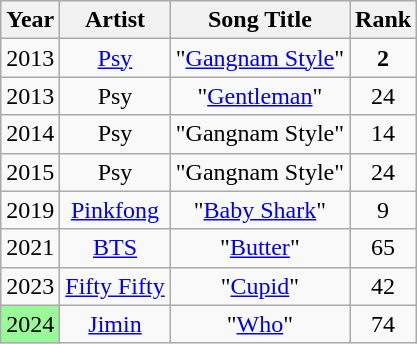<table class="wikitable sortable" style="text-align:center">
<tr>
<th>Year</th>
<th>Artist</th>
<th>Song Title</th>
<th>Rank</th>
</tr>
<tr>
<td>2013</td>
<td><a href='#'>Psy</a></td>
<td>"<a href='#'>Gangnam Style</a>"</td>
<td><span><strong>2</strong></span></td>
</tr>
<tr>
<td>2013</td>
<td>Psy</td>
<td>"<a href='#'>Gentleman</a>"</td>
<td>24</td>
</tr>
<tr>
<td>2014</td>
<td>Psy</td>
<td>"Gangnam Style"</td>
<td>14</td>
</tr>
<tr>
<td>2015</td>
<td>Psy</td>
<td>"Gangnam Style"</td>
<td>24</td>
</tr>
<tr>
<td>2019</td>
<td><a href='#'>Pinkfong</a></td>
<td>"<a href='#'>Baby Shark</a>"</td>
<td>9</td>
</tr>
<tr>
<td>2021</td>
<td><a href='#'>BTS</a></td>
<td>"<a href='#'>Butter</a>"</td>
<td>65</td>
</tr>
<tr>
<td>2023</td>
<td><a href='#'>Fifty Fifty</a></td>
<td>"<a href='#'>Cupid</a>"</td>
<td>42</td>
</tr>
<tr>
<td style="background:palegreen">2024</td>
<td><a href='#'>Jimin</a></td>
<td>"<a href='#'>Who</a>"</td>
<td>74</td>
</tr>
</table>
